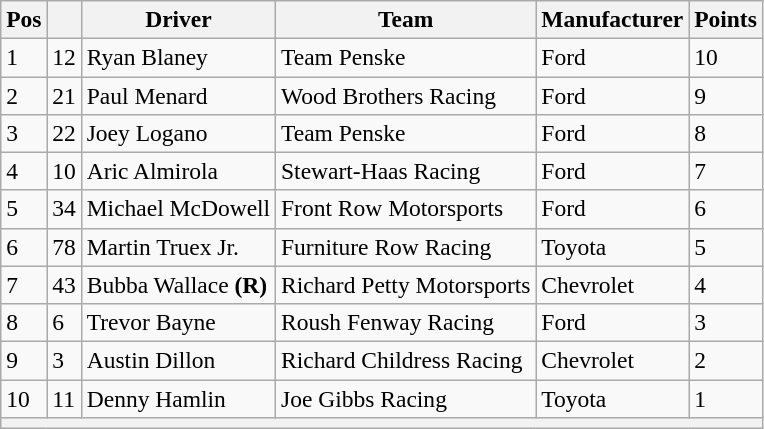<table class="wikitable" style="font-size:98%">
<tr>
<th>Pos</th>
<th></th>
<th>Driver</th>
<th>Team</th>
<th>Manufacturer</th>
<th>Points</th>
</tr>
<tr>
<td>1</td>
<td>12</td>
<td>Ryan Blaney</td>
<td>Team Penske</td>
<td>Ford</td>
<td>10</td>
</tr>
<tr>
<td>2</td>
<td>21</td>
<td>Paul Menard</td>
<td>Wood Brothers Racing</td>
<td>Ford</td>
<td>9</td>
</tr>
<tr>
<td>3</td>
<td>22</td>
<td>Joey Logano</td>
<td>Team Penske</td>
<td>Ford</td>
<td>8</td>
</tr>
<tr>
<td>4</td>
<td>10</td>
<td>Aric Almirola</td>
<td>Stewart-Haas Racing</td>
<td>Ford</td>
<td>7</td>
</tr>
<tr>
<td>5</td>
<td>34</td>
<td>Michael McDowell</td>
<td>Front Row Motorsports</td>
<td>Ford</td>
<td>6</td>
</tr>
<tr>
<td>6</td>
<td>78</td>
<td>Martin Truex Jr.</td>
<td>Furniture Row Racing</td>
<td>Toyota</td>
<td>5</td>
</tr>
<tr>
<td>7</td>
<td>43</td>
<td>Bubba Wallace <strong>(R)</strong></td>
<td>Richard Petty Motorsports</td>
<td>Chevrolet</td>
<td>4</td>
</tr>
<tr>
<td>8</td>
<td>6</td>
<td>Trevor Bayne</td>
<td>Roush Fenway Racing</td>
<td>Ford</td>
<td>3</td>
</tr>
<tr>
<td>9</td>
<td>3</td>
<td>Austin Dillon</td>
<td>Richard Childress Racing</td>
<td>Chevrolet</td>
<td>2</td>
</tr>
<tr>
<td>10</td>
<td>11</td>
<td>Denny Hamlin</td>
<td>Joe Gibbs Racing</td>
<td>Toyota</td>
<td>1</td>
</tr>
<tr>
<th colspan="6"></th>
</tr>
</table>
